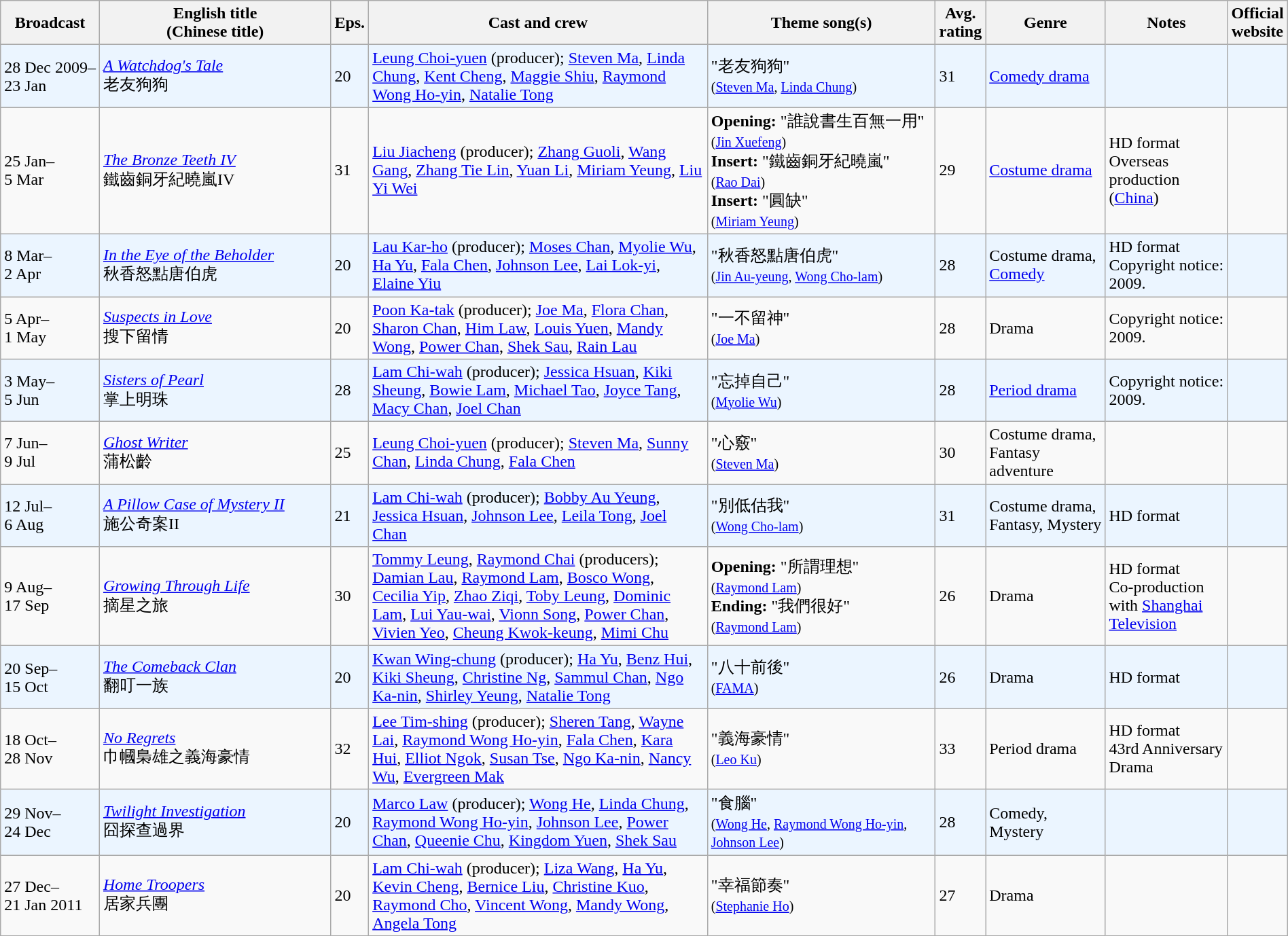<table class="wikitable" width="100%" style="text-align: left">
<tr>
<th align=center width=8% bgcolor="silver">Broadcast</th>
<th align=center width=20% bgcolor="silver">English title <br> (Chinese title)</th>
<th align=center width=1% bgcolor="silver">Eps.</th>
<th align=center width=30% bgcolor="silver">Cast and crew</th>
<th align=center width=20% bgcolor="silver">Theme song(s)</th>
<th align=center width=1% bgcolor="silver">Avg. rating</th>
<th align=center width=10% bgcolor="silver">Genre</th>
<th align=center width=15% bgcolor="silver">Notes</th>
<th align=center width=1% bgcolor="silver">Official website</th>
</tr>
<tr ---- bgcolor="#ebf5ff">
<td>28 Dec 2009–<br>23 Jan</td>
<td><em><a href='#'>A Watchdog's Tale</a></em><br>老友狗狗</td>
<td>20</td>
<td><a href='#'>Leung Choi-yuen</a> (producer); <a href='#'>Steven Ma</a>, <a href='#'>Linda Chung</a>, <a href='#'>Kent Cheng</a>, <a href='#'>Maggie Shiu</a>, <a href='#'>Raymond Wong Ho-yin</a>, <a href='#'>Natalie Tong</a></td>
<td>"老友狗狗"<br><small>(<a href='#'>Steven Ma</a>, <a href='#'>Linda Chung</a>)</small></td>
<td>31</td>
<td><a href='#'>Comedy drama</a></td>
<td></td>
<td></td>
</tr>
<tr>
<td>25 Jan–<br>5 Mar</td>
<td><em><a href='#'>The Bronze Teeth IV</a></em><br>鐵齒銅牙紀曉嵐IV</td>
<td>31</td>
<td><a href='#'>Liu Jiacheng</a> (producer); <a href='#'>Zhang Guoli</a>, <a href='#'>Wang Gang</a>, <a href='#'>Zhang Tie Lin</a>, <a href='#'>Yuan Li</a>, <a href='#'>Miriam Yeung</a>, <a href='#'>Liu Yi Wei</a></td>
<td><strong>Opening:</strong> "誰說書生百無一用"<br><small>(<a href='#'>Jin Xuefeng</a>)</small><br><strong>Insert:</strong> "鐵齒銅牙紀曉嵐"<br><small>(<a href='#'>Rao Dai</a>)</small><br><strong>Insert:</strong> "圓缺"<br><small>(<a href='#'>Miriam Yeung</a>)</small></td>
<td>29</td>
<td><a href='#'>Costume drama</a></td>
<td>HD format<br>Overseas production (<a href='#'>China</a>)</td>
<td></td>
</tr>
<tr ---- bgcolor="#ebf5ff">
<td>8 Mar–<br>2 Apr</td>
<td><em><a href='#'>In the Eye of the Beholder</a></em><br>秋香怒點唐伯虎</td>
<td>20</td>
<td><a href='#'>Lau Kar-ho</a> (producer); <a href='#'>Moses Chan</a>, <a href='#'>Myolie Wu</a>, <a href='#'>Ha Yu</a>, <a href='#'>Fala Chen</a>, <a href='#'>Johnson Lee</a>, <a href='#'>Lai Lok-yi</a>, <a href='#'>Elaine Yiu</a></td>
<td>"秋香怒點唐伯虎"<br><small>(<a href='#'>Jin Au-yeung</a>, <a href='#'>Wong Cho-lam</a>)</small></td>
<td>28</td>
<td>Costume drama, <a href='#'>Comedy</a></td>
<td>HD format<br>Copyright notice: 2009.</td>
<td></td>
</tr>
<tr>
<td>5 Apr–<br>1 May</td>
<td><em><a href='#'>Suspects in Love</a></em><br>搜下留情</td>
<td>20</td>
<td><a href='#'>Poon Ka-tak</a> (producer); <a href='#'>Joe Ma</a>, <a href='#'>Flora Chan</a>, <a href='#'>Sharon Chan</a>, <a href='#'>Him Law</a>, <a href='#'>Louis Yuen</a>, <a href='#'>Mandy Wong</a>, <a href='#'>Power Chan</a>, <a href='#'>Shek Sau</a>, <a href='#'>Rain Lau</a></td>
<td>"一不留神"<br><small>(<a href='#'>Joe Ma</a>)</small></td>
<td>28</td>
<td>Drama</td>
<td>Copyright notice: 2009.</td>
<td></td>
</tr>
<tr ---- bgcolor="#ebf5ff">
<td>3 May–<br>5 Jun</td>
<td><em><a href='#'>Sisters of Pearl</a></em><br>掌上明珠</td>
<td>28</td>
<td><a href='#'>Lam Chi-wah</a> (producer); <a href='#'>Jessica Hsuan</a>, <a href='#'>Kiki Sheung</a>, <a href='#'>Bowie Lam</a>, <a href='#'>Michael Tao</a>, <a href='#'>Joyce Tang</a>, <a href='#'>Macy Chan</a>, <a href='#'>Joel Chan</a></td>
<td>"忘掉自己" <br><small>(<a href='#'>Myolie Wu</a>)</small></td>
<td>28</td>
<td><a href='#'>Period drama</a></td>
<td>Copyright notice: 2009.</td>
<td></td>
</tr>
<tr>
<td>7 Jun–<br>9 Jul</td>
<td><em><a href='#'>Ghost Writer</a></em><br>蒲松齡</td>
<td>25</td>
<td><a href='#'>Leung Choi-yuen</a> (producer); <a href='#'>Steven Ma</a>, <a href='#'>Sunny Chan</a>, <a href='#'>Linda Chung</a>, <a href='#'>Fala Chen</a></td>
<td>"心竅"<br><small>(<a href='#'>Steven Ma</a>)</small></td>
<td>30</td>
<td>Costume drama, Fantasy adventure</td>
<td></td>
<td></td>
</tr>
<tr ---- bgcolor="#ebf5ff">
<td>12 Jul–<br>6 Aug</td>
<td><em><a href='#'>A Pillow Case of Mystery II</a></em><br>施公奇案II</td>
<td>21</td>
<td><a href='#'>Lam Chi-wah</a> (producer); <a href='#'>Bobby Au Yeung</a>, <a href='#'>Jessica Hsuan</a>, <a href='#'>Johnson Lee</a>, <a href='#'>Leila Tong</a>, <a href='#'>Joel Chan</a></td>
<td>"別低估我" <br><small>(<a href='#'>Wong Cho-lam</a>)</small></td>
<td>31</td>
<td>Costume drama, Fantasy, Mystery</td>
<td>HD format</td>
<td></td>
</tr>
<tr>
<td>9 Aug–<br>17 Sep</td>
<td><em><a href='#'>Growing Through Life</a></em><br>摘星之旅</td>
<td>30</td>
<td><a href='#'>Tommy Leung</a>, <a href='#'>Raymond Chai</a> (producers); <a href='#'>Damian Lau</a>, <a href='#'>Raymond Lam</a>, <a href='#'>Bosco Wong</a>, <a href='#'>Cecilia Yip</a>, <a href='#'>Zhao Ziqi</a>, <a href='#'>Toby Leung</a>, <a href='#'>Dominic Lam</a>, <a href='#'>Lui Yau-wai</a>, <a href='#'>Vionn Song</a>, <a href='#'>Power Chan</a>, <a href='#'>Vivien Yeo</a>, <a href='#'>Cheung Kwok-keung</a>, <a href='#'>Mimi Chu</a></td>
<td><strong>Opening:</strong> "所謂理想"<br><small>(<a href='#'>Raymond Lam</a>)</small> <br> <strong>Ending:</strong> "我們很好" <br> <small>(<a href='#'>Raymond Lam</a>)</small></td>
<td>26</td>
<td>Drama</td>
<td>HD format<br>Co-production with <a href='#'>Shanghai Television</a></td>
<td></td>
</tr>
<tr ---- bgcolor="#ebf5ff">
<td>20 Sep–<br>15 Oct</td>
<td><em><a href='#'>The Comeback Clan</a></em> <br> 翻叮一族</td>
<td>20</td>
<td><a href='#'>Kwan Wing-chung</a> (producer); <a href='#'>Ha Yu</a>, <a href='#'>Benz Hui</a>, <a href='#'>Kiki Sheung</a>, <a href='#'>Christine Ng</a>, <a href='#'>Sammul Chan</a>, <a href='#'>Ngo Ka-nin</a>, <a href='#'>Shirley Yeung</a>, <a href='#'>Natalie Tong</a></td>
<td>"八十前後" <br> <small>(<a href='#'>FAMA</a>)</small></td>
<td>26</td>
<td>Drama</td>
<td>HD format</td>
<td></td>
</tr>
<tr>
<td>18 Oct–<br>28 Nov</td>
<td><em><a href='#'>No Regrets</a></em> <br> 巾幗梟雄之義海豪情</td>
<td>32</td>
<td><a href='#'>Lee Tim-shing</a> (producer); <a href='#'>Sheren Tang</a>, <a href='#'>Wayne Lai</a>, <a href='#'>Raymond Wong Ho-yin</a>, <a href='#'>Fala Chen</a>, <a href='#'>Kara Hui</a>, <a href='#'>Elliot Ngok</a>, <a href='#'>Susan Tse</a>, <a href='#'>Ngo Ka-nin</a>, <a href='#'>Nancy Wu</a>, <a href='#'>Evergreen Mak</a></td>
<td>"義海豪情" <br> <small>(<a href='#'>Leo Ku</a>)</small></td>
<td>33</td>
<td>Period drama</td>
<td>HD format<br>43rd Anniversary Drama</td>
<td></td>
</tr>
<tr ---- bgcolor="#ebf5ff">
<td>29 Nov–<br>24 Dec</td>
<td><em><a href='#'>Twilight Investigation</a></em> <br> 囧探查過界</td>
<td>20</td>
<td><a href='#'>Marco Law</a> (producer); <a href='#'>Wong He</a>, <a href='#'>Linda Chung</a>, <a href='#'>Raymond Wong Ho-yin</a>, <a href='#'>Johnson Lee</a>, <a href='#'>Power Chan</a>, <a href='#'>Queenie Chu</a>, <a href='#'>Kingdom Yuen</a>, <a href='#'>Shek Sau</a></td>
<td>"食腦" <br> <small>(<a href='#'>Wong He</a>, <a href='#'>Raymond Wong Ho-yin</a>, <a href='#'>Johnson Lee</a>)</small></td>
<td>28</td>
<td>Comedy, Mystery</td>
<td></td>
<td></td>
</tr>
<tr>
<td>27 Dec–<br>21 Jan 2011</td>
<td><em><a href='#'>Home Troopers</a></em><br>居家兵團</td>
<td>20</td>
<td><a href='#'>Lam Chi-wah</a> (producer); <a href='#'>Liza Wang</a>, <a href='#'>Ha Yu</a>, <a href='#'>Kevin Cheng</a>, <a href='#'>Bernice Liu</a>, <a href='#'>Christine Kuo</a>, <a href='#'>Raymond Cho</a>, <a href='#'>Vincent Wong</a>, <a href='#'>Mandy Wong</a>, <a href='#'>Angela Tong</a></td>
<td>"幸福節奏"<br><small>(<a href='#'>Stephanie Ho</a>)</small></td>
<td>27</td>
<td>Drama</td>
<td></td>
<td></td>
</tr>
</table>
